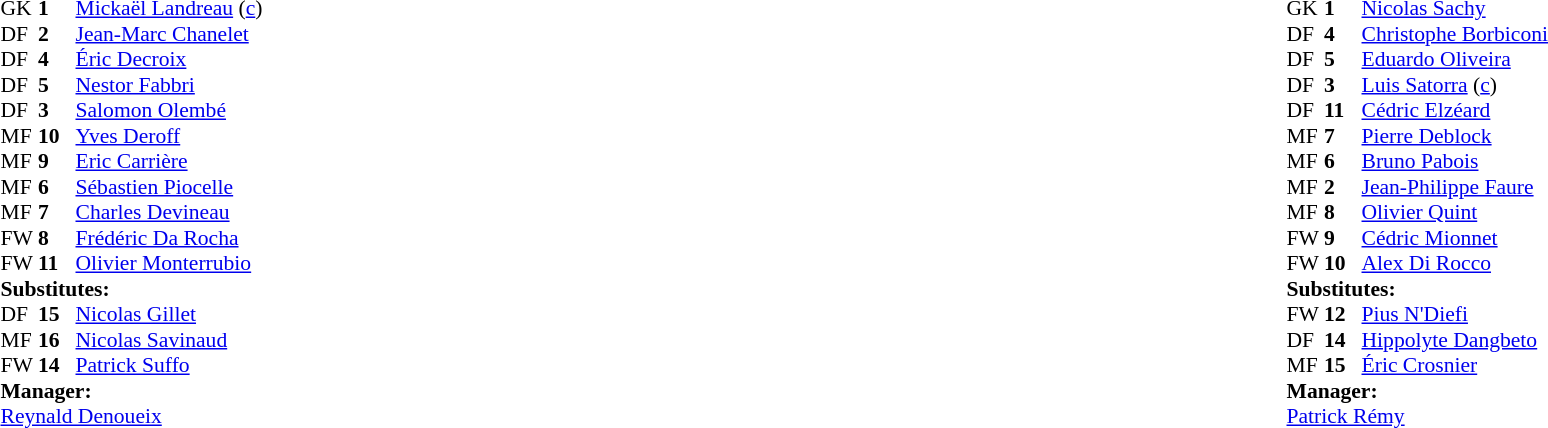<table width=100%>
<tr>
<td valign="top" width="50%"><br><table style=font-size:90% cellspacing=0 cellpadding=0>
<tr>
<th width=25></th>
<th width=25></th>
</tr>
<tr>
<td>GK</td>
<td><strong>1</strong></td>
<td> <a href='#'>Mickaël Landreau</a> (<a href='#'>c</a>)</td>
</tr>
<tr>
<td>DF</td>
<td><strong>2</strong></td>
<td> <a href='#'>Jean-Marc Chanelet</a></td>
</tr>
<tr>
<td>DF</td>
<td><strong>4</strong></td>
<td> <a href='#'>Éric Decroix</a></td>
</tr>
<tr>
<td>DF</td>
<td><strong>5</strong></td>
<td> <a href='#'>Nestor Fabbri</a></td>
<td></td>
<td></td>
</tr>
<tr>
<td>DF</td>
<td><strong>3</strong></td>
<td> <a href='#'>Salomon Olembé</a></td>
</tr>
<tr>
<td>MF</td>
<td><strong>10</strong></td>
<td> <a href='#'>Yves Deroff</a></td>
</tr>
<tr>
<td>MF</td>
<td><strong>9</strong></td>
<td> <a href='#'>Eric Carrière</a></td>
</tr>
<tr>
<td>MF</td>
<td><strong>6</strong></td>
<td> <a href='#'>Sébastien Piocelle</a></td>
</tr>
<tr>
<td>MF</td>
<td><strong>7</strong></td>
<td> <a href='#'>Charles Devineau</a></td>
<td></td>
<td></td>
</tr>
<tr>
<td>FW</td>
<td><strong>8</strong></td>
<td> <a href='#'>Frédéric Da Rocha</a></td>
<td></td>
<td></td>
</tr>
<tr>
<td>FW</td>
<td><strong>11</strong></td>
<td> <a href='#'>Olivier Monterrubio</a></td>
</tr>
<tr>
<td colspan=3><strong>Substitutes:</strong></td>
</tr>
<tr>
<td>DF</td>
<td><strong>15</strong></td>
<td> <a href='#'>Nicolas Gillet</a></td>
<td></td>
<td></td>
</tr>
<tr>
<td>MF</td>
<td><strong>16</strong></td>
<td> <a href='#'>Nicolas Savinaud</a></td>
<td></td>
<td></td>
</tr>
<tr>
<td>FW</td>
<td><strong>14</strong></td>
<td> <a href='#'>Patrick Suffo</a></td>
<td></td>
<td></td>
</tr>
<tr>
<td colspan=3><strong>Manager:</strong></td>
</tr>
<tr>
<td colspan=4> <a href='#'>Reynald Denoueix</a></td>
</tr>
</table>
</td>
<td valign="top" width="50%"><br><table style="font-size: 90%" cellspacing="0" cellpadding="0" align=center>
<tr>
<th width=25></th>
<th width=25></th>
</tr>
<tr>
<td>GK</td>
<td><strong>1</strong></td>
<td> <a href='#'>Nicolas Sachy</a></td>
</tr>
<tr>
<td>DF</td>
<td><strong>4</strong></td>
<td> <a href='#'>Christophe Borbiconi</a></td>
<td></td>
<td></td>
</tr>
<tr>
<td>DF</td>
<td><strong>5</strong></td>
<td> <a href='#'>Eduardo Oliveira</a></td>
<td></td>
<td></td>
</tr>
<tr>
<td>DF</td>
<td><strong>3</strong></td>
<td> <a href='#'>Luis Satorra</a> (<a href='#'>c</a>)</td>
</tr>
<tr>
<td>DF</td>
<td><strong>11</strong></td>
<td> <a href='#'>Cédric Elzéard</a></td>
</tr>
<tr>
<td>MF</td>
<td><strong>7</strong></td>
<td> <a href='#'>Pierre Deblock</a></td>
</tr>
<tr>
<td>MF</td>
<td><strong>6</strong></td>
<td> <a href='#'>Bruno Pabois</a></td>
<td></td>
<td></td>
</tr>
<tr>
<td>MF</td>
<td><strong>2</strong></td>
<td> <a href='#'>Jean-Philippe Faure</a></td>
</tr>
<tr>
<td>MF</td>
<td><strong>8</strong></td>
<td> <a href='#'>Olivier Quint</a></td>
</tr>
<tr>
<td>FW</td>
<td><strong>9</strong></td>
<td> <a href='#'>Cédric Mionnet</a></td>
</tr>
<tr>
<td>FW</td>
<td><strong>10</strong></td>
<td> <a href='#'>Alex Di Rocco</a></td>
</tr>
<tr>
<td colspan=3><strong>Substitutes:</strong></td>
</tr>
<tr>
<td>FW</td>
<td><strong>12</strong></td>
<td> <a href='#'>Pius N'Diefi</a></td>
<td></td>
<td></td>
</tr>
<tr>
<td>DF</td>
<td><strong>14</strong></td>
<td> <a href='#'>Hippolyte Dangbeto</a></td>
<td></td>
<td></td>
</tr>
<tr>
<td>MF</td>
<td><strong>15</strong></td>
<td> <a href='#'>Éric Crosnier</a></td>
<td></td>
<td></td>
</tr>
<tr>
<td colspan=3><strong>Manager:</strong></td>
</tr>
<tr>
<td colspan=4> <a href='#'>Patrick Rémy</a></td>
</tr>
</table>
</td>
</tr>
</table>
